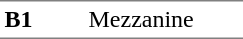<table border=0 cellspacing=0 cellpadding=3>
<tr>
<td style="border-bottom:solid 1px gray;border-top:solid 1px gray;" width=50 valign=top><strong>B1</strong></td>
<td style="border-top:solid 1px gray;border-bottom:solid 1px gray;" width=100 valign=top>Mezzanine</td>
</tr>
</table>
